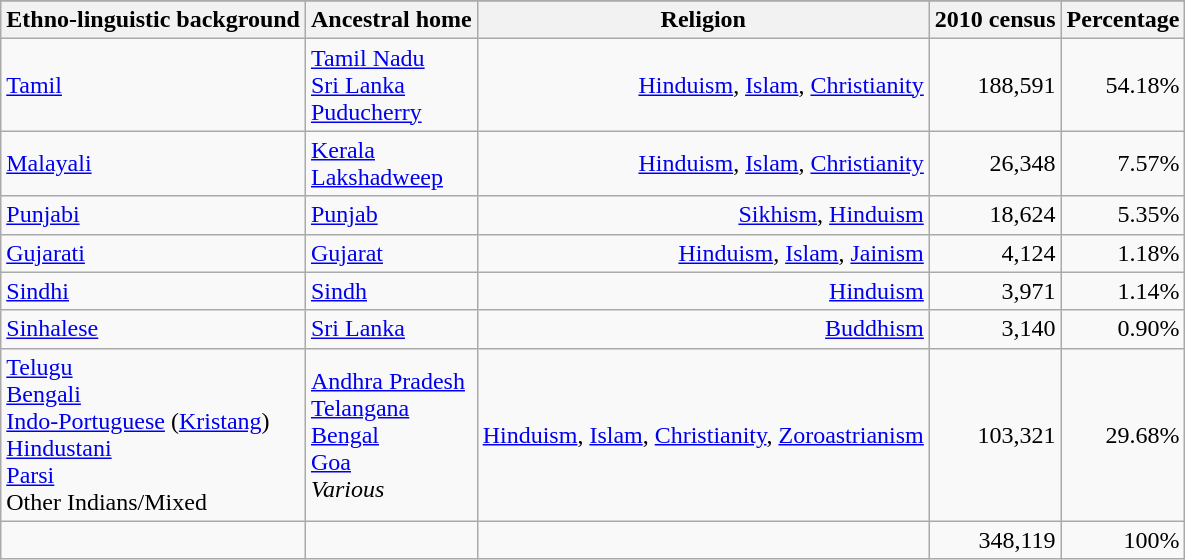<table class="wikitable">
<tr>
</tr>
<tr>
<th>Ethno-linguistic background</th>
<th>Ancestral home</th>
<th>Religion</th>
<th>2010 census</th>
<th>Percentage</th>
</tr>
<tr>
<td><a href='#'>Tamil</a></td>
<td><a href='#'>Tamil Nadu</a> <br> <a href='#'>Sri Lanka</a> <br><a href='#'>Puducherry</a></td>
<td align=right><a href='#'>Hinduism</a>, <a href='#'>Islam</a>, <a href='#'>Christianity</a></td>
<td align=right>188,591</td>
<td align=right>54.18%</td>
</tr>
<tr>
<td><a href='#'>Malayali</a></td>
<td><a href='#'>Kerala</a> <br> <a href='#'>Lakshadweep</a></td>
<td align=right><a href='#'>Hinduism</a>, <a href='#'>Islam</a>, <a href='#'>Christianity</a></td>
<td align=right>26,348</td>
<td align=right>7.57%</td>
</tr>
<tr>
<td><a href='#'>Punjabi</a></td>
<td><a href='#'>Punjab</a></td>
<td align=right><a href='#'>Sikhism</a>, <a href='#'>Hinduism</a></td>
<td align=right>18,624</td>
<td align=right>5.35%</td>
</tr>
<tr>
<td><a href='#'>Gujarati</a></td>
<td><a href='#'>Gujarat</a></td>
<td align=right><a href='#'>Hinduism</a>, <a href='#'>Islam</a>, <a href='#'>Jainism</a></td>
<td align=right>4,124</td>
<td align=right>1.18%</td>
</tr>
<tr>
<td><a href='#'>Sindhi</a></td>
<td><a href='#'>Sindh</a></td>
<td align=right><a href='#'>Hinduism</a></td>
<td align=right>3,971</td>
<td align=right>1.14%</td>
</tr>
<tr>
<td><a href='#'>Sinhalese</a></td>
<td><a href='#'>Sri Lanka</a></td>
<td align=right><a href='#'>Buddhism</a></td>
<td align=right>3,140</td>
<td align=right>0.90%</td>
</tr>
<tr>
<td><a href='#'>Telugu</a> <br> <a href='#'>Bengali</a> <br> <a href='#'>Indo-Portuguese</a> (<a href='#'>Kristang</a>) <br> <a href='#'>Hindustani</a> <br> <a href='#'>Parsi</a> <br> Other Indians/Mixed</td>
<td><a href='#'>Andhra Pradesh</a> <br> <a href='#'>Telangana</a> <br> <a href='#'>Bengal</a> <br> <a href='#'>Goa</a> <br> <em>Various</em></td>
<td align=right><a href='#'>Hinduism</a>, <a href='#'>Islam</a>, <a href='#'>Christianity</a>, <a href='#'>Zoroastrianism</a></td>
<td align=right>103,321</td>
<td align=right>29.68%</td>
</tr>
<tr>
<td></td>
<td></td>
<td></td>
<td align=right>348,119</td>
<td align=right>100%</td>
</tr>
</table>
